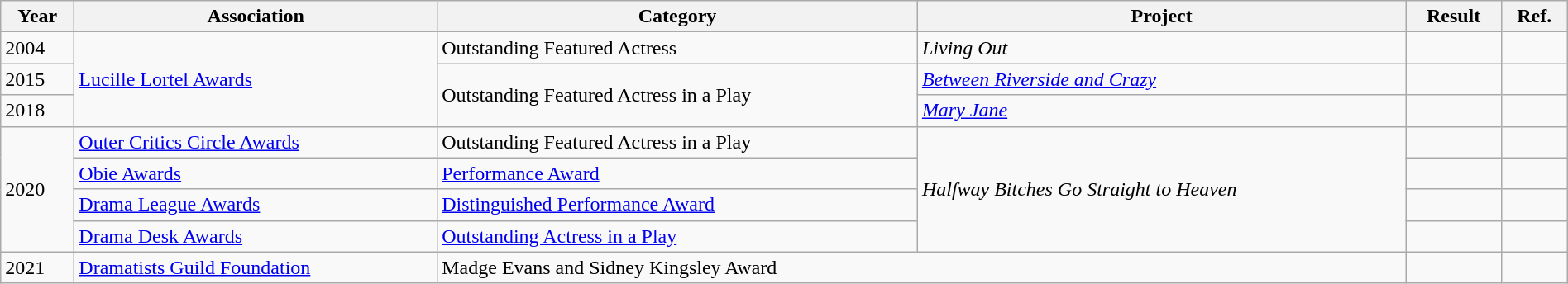<table class="wikitable" width="100%">
<tr>
<th>Year</th>
<th>Association</th>
<th>Category</th>
<th>Project</th>
<th>Result</th>
<th>Ref.</th>
</tr>
<tr>
<td>2004</td>
<td rowspan="3"><a href='#'>Lucille Lortel Awards</a></td>
<td>Outstanding Featured Actress</td>
<td><em>Living Out</em></td>
<td></td>
<td></td>
</tr>
<tr>
<td>2015</td>
<td rowspan="2">Outstanding Featured Actress in a Play</td>
<td><em><a href='#'>Between Riverside and Crazy</a></em></td>
<td></td>
<td></td>
</tr>
<tr>
<td>2018</td>
<td><em><a href='#'>Mary Jane</a></em></td>
<td></td>
<td></td>
</tr>
<tr>
<td rowspan="4">2020</td>
<td><a href='#'>Outer Critics Circle Awards</a></td>
<td>Outstanding Featured Actress in a Play</td>
<td rowspan="4"><em>Halfway Bitches Go Straight to Heaven</em></td>
<td></td>
<td></td>
</tr>
<tr>
<td><a href='#'>Obie Awards</a></td>
<td><a href='#'>Performance Award</a></td>
<td></td>
<td></td>
</tr>
<tr>
<td><a href='#'>Drama League Awards</a></td>
<td><a href='#'>Distinguished Performance Award</a></td>
<td></td>
<td></td>
</tr>
<tr>
<td><a href='#'>Drama Desk Awards</a></td>
<td><a href='#'>Outstanding Actress in a Play</a></td>
<td></td>
<td></td>
</tr>
<tr>
<td>2021</td>
<td><a href='#'>Dramatists Guild Foundation</a></td>
<td colspan="2">Madge Evans and Sidney Kingsley Award</td>
<td></td>
<td></td>
</tr>
</table>
